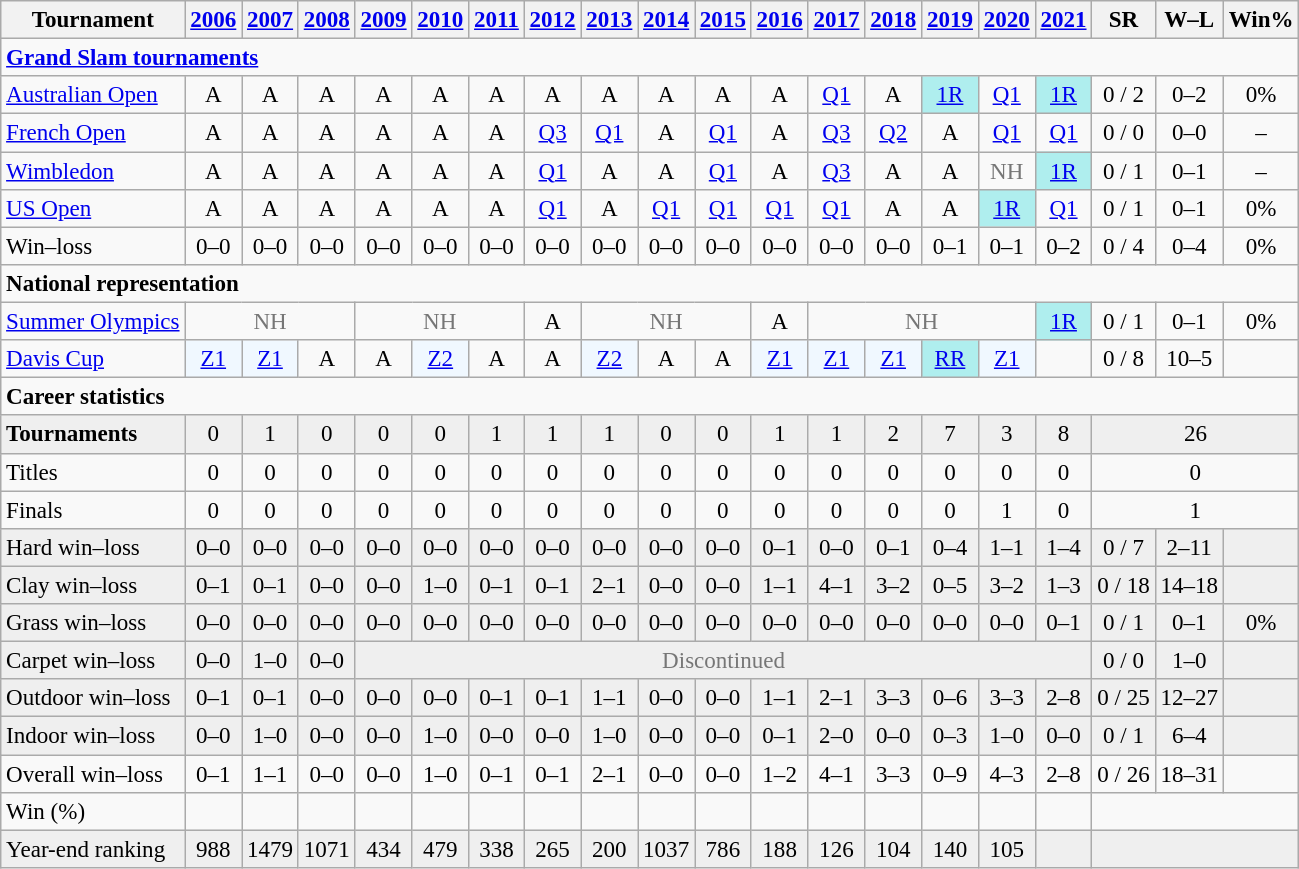<table class=wikitable style=text-align:center;font-size:96%>
<tr>
<th>Tournament</th>
<th><a href='#'>2006</a></th>
<th><a href='#'>2007</a></th>
<th><a href='#'>2008</a></th>
<th><a href='#'>2009</a></th>
<th><a href='#'>2010</a></th>
<th><a href='#'>2011</a></th>
<th><a href='#'>2012</a></th>
<th><a href='#'>2013</a></th>
<th><a href='#'>2014</a></th>
<th><a href='#'>2015</a></th>
<th><a href='#'>2016</a></th>
<th><a href='#'>2017</a></th>
<th><a href='#'>2018</a></th>
<th><a href='#'>2019</a></th>
<th><a href='#'>2020</a></th>
<th><a href='#'>2021</a></th>
<th>SR</th>
<th>W–L</th>
<th>Win%</th>
</tr>
<tr>
<td colspan=22 align=left><strong><a href='#'>Grand Slam tournaments</a></strong></td>
</tr>
<tr>
<td align=left><a href='#'>Australian Open</a></td>
<td>A</td>
<td>A</td>
<td>A</td>
<td>A</td>
<td>A</td>
<td>A</td>
<td>A</td>
<td>A</td>
<td>A</td>
<td>A</td>
<td>A</td>
<td><a href='#'>Q1</a></td>
<td>A</td>
<td bgcolor=afeeee><a href='#'>1R</a></td>
<td><a href='#'>Q1</a></td>
<td bgcolor=afeeee><a href='#'>1R</a></td>
<td>0 / 2</td>
<td>0–2</td>
<td>0%</td>
</tr>
<tr>
<td align=left><a href='#'>French Open</a></td>
<td>A</td>
<td>A</td>
<td>A</td>
<td>A</td>
<td>A</td>
<td>A</td>
<td><a href='#'>Q3</a></td>
<td><a href='#'>Q1</a></td>
<td>A</td>
<td><a href='#'>Q1</a></td>
<td>A</td>
<td><a href='#'>Q3</a></td>
<td><a href='#'>Q2</a></td>
<td>A</td>
<td><a href='#'>Q1</a></td>
<td><a href='#'>Q1</a></td>
<td>0 / 0</td>
<td>0–0</td>
<td>–</td>
</tr>
<tr>
<td align=left><a href='#'>Wimbledon</a></td>
<td>A</td>
<td>A</td>
<td>A</td>
<td>A</td>
<td>A</td>
<td>A</td>
<td><a href='#'>Q1</a></td>
<td>A</td>
<td>A</td>
<td><a href='#'>Q1</a></td>
<td>A</td>
<td><a href='#'>Q3</a></td>
<td>A</td>
<td>A</td>
<td style=color:#767676>NH</td>
<td bgcolor=afeeee><a href='#'>1R</a></td>
<td>0 / 1</td>
<td>0–1</td>
<td>–</td>
</tr>
<tr>
<td align=left><a href='#'>US Open</a></td>
<td>A</td>
<td>A</td>
<td>A</td>
<td>A</td>
<td>A</td>
<td>A</td>
<td><a href='#'>Q1</a></td>
<td>A</td>
<td><a href='#'>Q1</a></td>
<td><a href='#'>Q1</a></td>
<td><a href='#'>Q1</a></td>
<td><a href='#'>Q1</a></td>
<td>A</td>
<td>A</td>
<td bgcolor=afeeee><a href='#'>1R</a></td>
<td><a href='#'>Q1</a></td>
<td>0 / 1</td>
<td>0–1</td>
<td>0%</td>
</tr>
<tr>
<td style="text-align:left">Win–loss</td>
<td>0–0</td>
<td>0–0</td>
<td>0–0</td>
<td>0–0</td>
<td>0–0</td>
<td>0–0</td>
<td>0–0</td>
<td>0–0</td>
<td>0–0</td>
<td>0–0</td>
<td>0–0</td>
<td>0–0</td>
<td>0–0</td>
<td>0–1</td>
<td>0–1</td>
<td>0–2</td>
<td>0 / 4</td>
<td>0–4</td>
<td>0%<br></td>
</tr>
<tr>
<td colspan=22 style=text-align:left><strong>National representation</strong></td>
</tr>
<tr>
<td align=left><a href='#'>Summer Olympics</a></td>
<td colspan="3" style="color:#767676">NH</td>
<td colspan="3" style="color:#767676">NH</td>
<td>A</td>
<td colspan=3 style=color:#767676>NH</td>
<td>A</td>
<td colspan=4 style=color:#767676>NH</td>
<td bgcolor=afeeee><a href='#'>1R</a></td>
<td>0 / 1</td>
<td>0–1</td>
<td>0%</td>
</tr>
<tr>
<td align=left><a href='#'>Davis Cup</a></td>
<td bgcolor=f0f8ff><a href='#'>Z1</a></td>
<td bgcolor=f0f8ff><a href='#'>Z1</a></td>
<td>A</td>
<td>A</td>
<td bgcolor=f0f8ff><a href='#'>Z2</a></td>
<td>A</td>
<td>A</td>
<td bgcolor=f0f8ff><a href='#'>Z2</a></td>
<td>A</td>
<td>A</td>
<td bgcolor=f0f8ff><a href='#'>Z1</a></td>
<td bgcolor=f0f8ff><a href='#'>Z1</a></td>
<td bgcolor=f0f8ff><a href='#'>Z1</a></td>
<td bgcolor=afeeee><a href='#'>RR</a></td>
<td bgcolor=f0f8ff><a href='#'>Z1</a></td>
<td></td>
<td>0 / 8</td>
<td>10–5</td>
<td></td>
</tr>
<tr>
<td colspan=22 style=text-align:left><strong>Career statistics</strong></td>
</tr>
<tr style="background:#efefef">
<td align="left"><strong>Tournaments</strong></td>
<td>0</td>
<td>1</td>
<td>0</td>
<td>0</td>
<td>0</td>
<td>1</td>
<td>1</td>
<td>1</td>
<td>0</td>
<td>0</td>
<td>1</td>
<td>1</td>
<td>2</td>
<td>7</td>
<td>3</td>
<td>8</td>
<td colspan="3">26</td>
</tr>
<tr>
<td style="text-align:left">Titles</td>
<td>0</td>
<td>0</td>
<td>0</td>
<td>0</td>
<td>0</td>
<td>0</td>
<td>0</td>
<td>0</td>
<td>0</td>
<td>0</td>
<td>0</td>
<td>0</td>
<td>0</td>
<td>0</td>
<td>0</td>
<td>0</td>
<td colspan="3">0</td>
</tr>
<tr>
<td style="text-align:left">Finals</td>
<td>0</td>
<td>0</td>
<td>0</td>
<td>0</td>
<td>0</td>
<td>0</td>
<td>0</td>
<td>0</td>
<td>0</td>
<td>0</td>
<td>0</td>
<td>0</td>
<td>0</td>
<td>0</td>
<td>1</td>
<td>0</td>
<td colspan="3">1</td>
</tr>
<tr style=background:#efefef>
<td align=left>Hard win–loss</td>
<td>0–0</td>
<td>0–0</td>
<td>0–0</td>
<td>0–0</td>
<td>0–0</td>
<td>0–0</td>
<td>0–0</td>
<td>0–0</td>
<td>0–0</td>
<td>0–0</td>
<td>0–1</td>
<td>0–0</td>
<td>0–1</td>
<td>0–4</td>
<td>1–1</td>
<td>1–4</td>
<td>0 / 7</td>
<td>2–11</td>
<td></td>
</tr>
<tr bgcolor=efefef>
<td align=left>Clay win–loss</td>
<td>0–1</td>
<td>0–1</td>
<td>0–0</td>
<td>0–0</td>
<td>1–0</td>
<td>0–1</td>
<td>0–1</td>
<td>2–1</td>
<td>0–0</td>
<td>0–0</td>
<td>1–1</td>
<td>4–1</td>
<td>3–2</td>
<td>0–5</td>
<td>3–2</td>
<td>1–3</td>
<td>0 / 18</td>
<td>14–18</td>
<td></td>
</tr>
<tr bgcolor=efefef>
<td align=left>Grass win–loss</td>
<td>0–0</td>
<td>0–0</td>
<td>0–0</td>
<td>0–0</td>
<td>0–0</td>
<td>0–0</td>
<td>0–0</td>
<td>0–0</td>
<td>0–0</td>
<td>0–0</td>
<td>0–0</td>
<td>0–0</td>
<td>0–0</td>
<td>0–0</td>
<td>0–0</td>
<td>0–1</td>
<td>0 / 1</td>
<td>0–1</td>
<td>0%</td>
</tr>
<tr bgcolor=efefef>
<td align=left>Carpet win–loss</td>
<td>0–0</td>
<td>1–0</td>
<td>0–0</td>
<td colspan=13 style=color:#767676>Discontinued</td>
<td>0 / 0</td>
<td>1–0</td>
<td></td>
</tr>
<tr style="background:#efefef">
<td align=left>Outdoor win–loss</td>
<td>0–1</td>
<td>0–1</td>
<td>0–0</td>
<td>0–0</td>
<td>0–0</td>
<td>0–1</td>
<td>0–1</td>
<td>1–1</td>
<td>0–0</td>
<td>0–0</td>
<td>1–1</td>
<td>2–1</td>
<td>3–3</td>
<td>0–6</td>
<td>3–3</td>
<td>2–8</td>
<td>0 / 25</td>
<td>12–27</td>
<td></td>
</tr>
<tr style=background:#efefef>
<td align=left>Indoor win–loss</td>
<td>0–0</td>
<td>1–0</td>
<td>0–0</td>
<td>0–0</td>
<td>1–0</td>
<td>0–0</td>
<td>0–0</td>
<td>1–0</td>
<td>0–0</td>
<td>0–0</td>
<td>0–1</td>
<td>2–0</td>
<td>0–0</td>
<td>0–3</td>
<td>1–0</td>
<td>0–0</td>
<td>0 / 1</td>
<td>6–4</td>
<td></td>
</tr>
<tr>
<td style="text-align:left">Overall win–loss</td>
<td>0–1</td>
<td>1–1</td>
<td>0–0</td>
<td>0–0</td>
<td>1–0</td>
<td>0–1</td>
<td>0–1</td>
<td>2–1</td>
<td>0–0</td>
<td>0–0</td>
<td>1–2</td>
<td>4–1</td>
<td>3–3</td>
<td>0–9</td>
<td>4–3</td>
<td>2–8</td>
<td>0 / 26</td>
<td>18–31</td>
<td></td>
</tr>
<tr>
<td style="text-align:left">Win (%)</td>
<td></td>
<td></td>
<td></td>
<td></td>
<td></td>
<td></td>
<td></td>
<td></td>
<td></td>
<td></td>
<td></td>
<td></td>
<td></td>
<td></td>
<td></td>
<td></td>
<td colspan="3"></td>
</tr>
<tr bgcolor=efefef>
<td align=left>Year-end ranking</td>
<td>988</td>
<td>1479</td>
<td>1071</td>
<td>434</td>
<td>479</td>
<td>338</td>
<td>265</td>
<td>200</td>
<td>1037</td>
<td>786</td>
<td>188</td>
<td>126</td>
<td>104</td>
<td>140</td>
<td>105</td>
<td></td>
<td colspan=3></td>
</tr>
</table>
